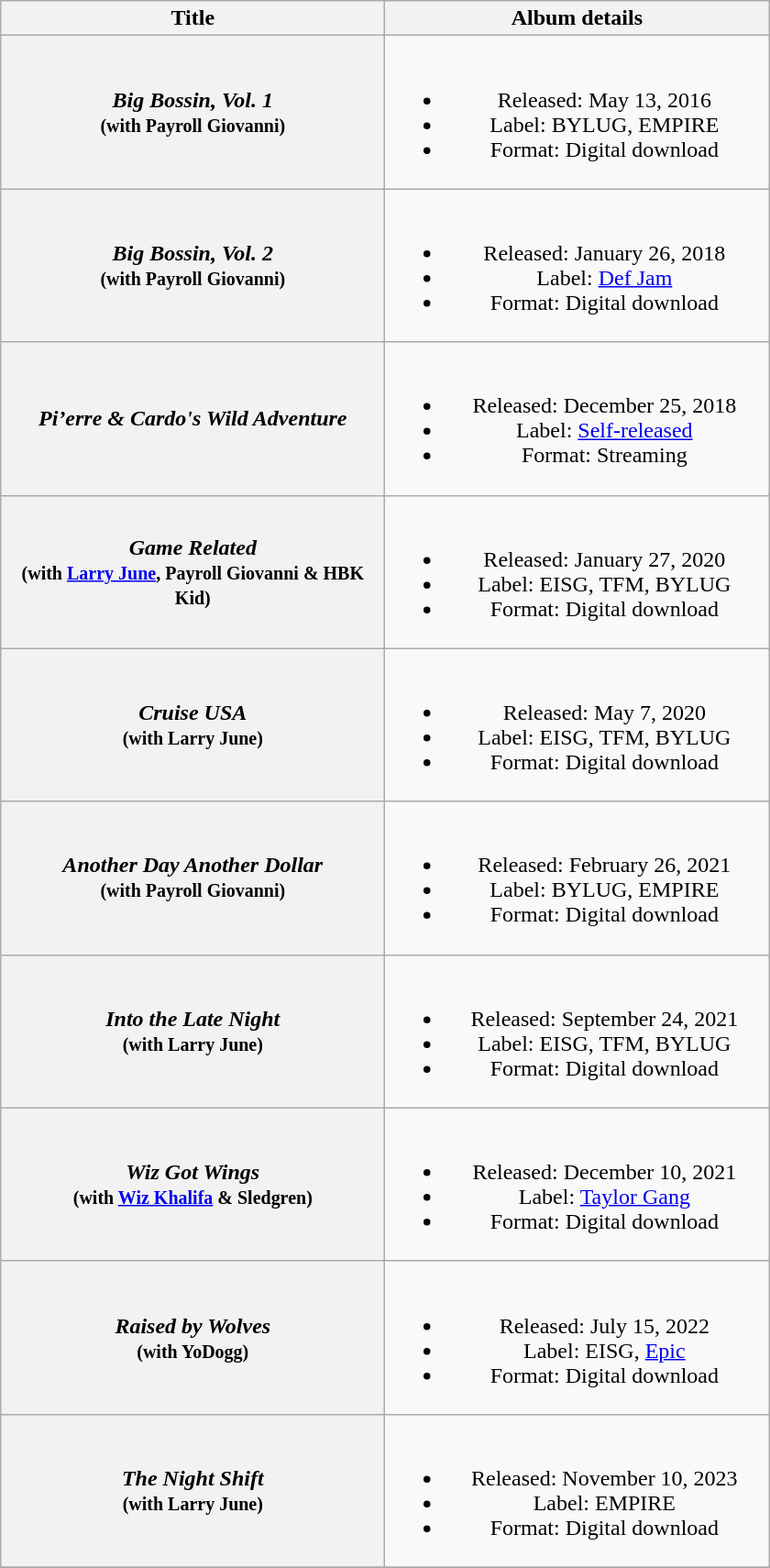<table class="wikitable plainrowheaders" style="text-align:center;">
<tr>
<th scope="col" style="width:17em;">Title</th>
<th scope="col" style="width:17em;">Album details</th>
</tr>
<tr>
<th scope="row"><em>Big Bossin, Vol. 1</em><br><small>(with Payroll Giovanni)</small></th>
<td><br><ul><li>Released: May 13, 2016</li><li>Label: BYLUG, EMPIRE</li><li>Format: Digital download</li></ul></td>
</tr>
<tr>
<th scope="row"><em>Big Bossin, Vol. 2</em><br><small>(with Payroll Giovanni)</small></th>
<td><br><ul><li>Released: January 26, 2018</li><li>Label: <a href='#'>Def Jam</a></li><li>Format: Digital download</li></ul></td>
</tr>
<tr>
<th scope="row"><em>Pi’erre & Cardo's Wild Adventure</em><br></th>
<td><br><ul><li>Released: December 25, 2018</li><li>Label: <a href='#'>Self-released</a></li><li>Format: Streaming</li></ul></td>
</tr>
<tr>
<th scope="row"><em>Game Related</em><br><small>(with <a href='#'>Larry June</a>, Payroll Giovanni & HBK Kid)</small></th>
<td><br><ul><li>Released: January 27, 2020</li><li>Label: EISG, TFM, BYLUG</li><li>Format: Digital download</li></ul></td>
</tr>
<tr>
<th scope="row"><em>Cruise USA</em><br><small>(with Larry June)</small></th>
<td><br><ul><li>Released: May 7, 2020</li><li>Label: EISG, TFM, BYLUG</li><li>Format: Digital download</li></ul></td>
</tr>
<tr>
<th scope="row"><em>Another Day Another Dollar</em><br><small>(with Payroll Giovanni)</small></th>
<td><br><ul><li>Released: February 26, 2021</li><li>Label: BYLUG, EMPIRE</li><li>Format: Digital download</li></ul></td>
</tr>
<tr>
<th scope="row"><em>Into the Late Night</em><br><small>(with Larry June)</small></th>
<td><br><ul><li>Released: September 24, 2021</li><li>Label: EISG, TFM, BYLUG</li><li>Format: Digital download</li></ul></td>
</tr>
<tr>
<th scope="row"><em>Wiz Got Wings</em><br><small>(with <a href='#'>Wiz Khalifa</a> & Sledgren)</small></th>
<td><br><ul><li>Released: December 10, 2021</li><li>Label: <a href='#'>Taylor Gang</a></li><li>Format: Digital download</li></ul></td>
</tr>
<tr>
<th scope="row"><em>Raised by Wolves</em><br><small>(with YoDogg)</small></th>
<td><br><ul><li>Released: July 15, 2022</li><li>Label: EISG, <a href='#'>Epic</a></li><li>Format: Digital download</li></ul></td>
</tr>
<tr>
<th scope="row"><em>The Night Shift</em><br><small>(with Larry June)</small></th>
<td><br><ul><li>Released: November 10, 2023</li><li>Label: EMPIRE</li><li>Format: Digital download</li></ul></td>
</tr>
<tr>
</tr>
</table>
